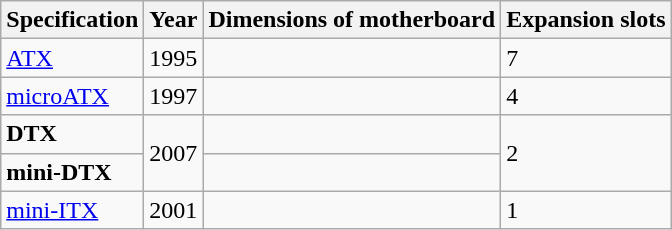<table class=wikitable>
<tr>
<th align=left>Specification</th>
<th align=left>Year</th>
<th align=left>Dimensions of motherboard</th>
<th align=left>Expansion slots</th>
</tr>
<tr>
<td><a href='#'>ATX</a></td>
<td>1995</td>
<td style="text-align: right;"></td>
<td>7</td>
</tr>
<tr>
<td><a href='#'>microATX</a></td>
<td>1997</td>
<td style="text-align: right;"></td>
<td>4</td>
</tr>
<tr>
<td><strong>DTX</strong></td>
<td rowspan="2">2007</td>
<td style="text-align: right;"></td>
<td rowspan="2">2</td>
</tr>
<tr>
<td><strong>mini-DTX</strong></td>
<td style="text-align: right;"></td>
</tr>
<tr>
<td><a href='#'>mini-ITX</a></td>
<td>2001</td>
<td style="text-align: right;"></td>
<td>1</td>
</tr>
</table>
